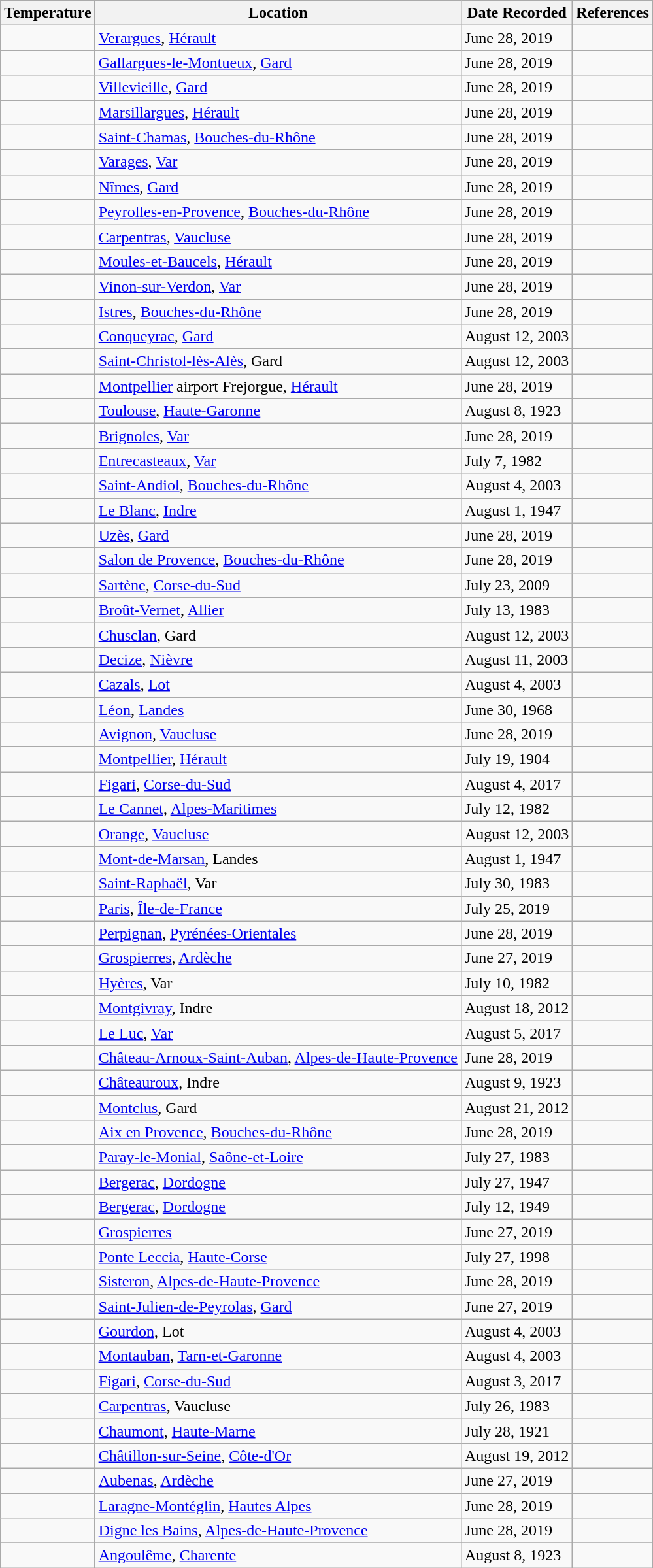<table class="wikitable sortable" border="1"||>
<tr>
<th>Temperature</th>
<th>Location</th>
<th>Date Recorded</th>
<th>References</th>
</tr>
<tr>
<td></td>
<td><a href='#'>Verargues</a>, <a href='#'>Hérault</a></td>
<td>June 28, 2019</td>
<td align= center><br></td>
</tr>
<tr>
<td></td>
<td><a href='#'>Gallargues-le-Montueux</a>, <a href='#'>Gard</a></td>
<td>June 28, 2019</td>
<td align= center></td>
</tr>
<tr>
<td></td>
<td><a href='#'>Villevieille</a>, <a href='#'>Gard</a></td>
<td>June 28, 2019</td>
<td align= center></td>
</tr>
<tr>
<td></td>
<td><a href='#'>Marsillargues</a>, <a href='#'>Hérault</a></td>
<td>June 28, 2019</td>
<td align= center></td>
</tr>
<tr>
<td></td>
<td><a href='#'>Saint-Chamas</a>, <a href='#'>Bouches-du-Rhône</a></td>
<td>June 28, 2019</td>
<td align= center></td>
</tr>
<tr>
<td></td>
<td><a href='#'>Varages</a>, <a href='#'>Var</a></td>
<td>June 28, 2019</td>
<td align= center></td>
</tr>
<tr>
<td></td>
<td><a href='#'>Nîmes</a>, <a href='#'>Gard</a></td>
<td>June 28, 2019</td>
<td align= center></td>
</tr>
<tr>
<td></td>
<td><a href='#'>Peyrolles-en-Provence</a>, <a href='#'>Bouches-du-Rhône</a></td>
<td>June 28, 2019</td>
<td align= center></td>
</tr>
<tr>
<td></td>
<td><a href='#'>Carpentras</a>, <a href='#'>Vaucluse</a></td>
<td>June 28, 2019</td>
<td align= center></td>
</tr>
<tr ||>
</tr>
<tr>
<td></td>
<td><a href='#'>Moules-et-Baucels</a>, <a href='#'>Hérault</a></td>
<td>June 28, 2019</td>
<td align= center></td>
</tr>
<tr>
<td></td>
<td><a href='#'>Vinon-sur-Verdon</a>, <a href='#'>Var</a></td>
<td>June 28, 2019</td>
<td align= center></td>
</tr>
<tr>
<td></td>
<td><a href='#'>Istres</a>, <a href='#'>Bouches-du-Rhône</a></td>
<td>June 28, 2019</td>
<td align= center></td>
</tr>
<tr>
<td></td>
<td><a href='#'>Conqueyrac</a>, <a href='#'>Gard</a></td>
<td>August 12, 2003</td>
<td align= center></td>
</tr>
<tr>
<td></td>
<td><a href='#'>Saint-Christol-lès-Alès</a>, Gard</td>
<td>August 12, 2003</td>
<td align= center></td>
</tr>
<tr>
<td></td>
<td><a href='#'>Montpellier</a> airport Frejorgue, <a href='#'>Hérault</a></td>
<td>June 28, 2019</td>
<td align= center></td>
</tr>
<tr>
<td></td>
<td><a href='#'>Toulouse</a>, <a href='#'>Haute-Garonne</a></td>
<td>August 8, 1923</td>
<td align= center></td>
</tr>
<tr>
<td></td>
<td><a href='#'>Brignoles</a>, <a href='#'>Var</a></td>
<td>June 28, 2019</td>
<td align= center></td>
</tr>
<tr>
<td></td>
<td><a href='#'>Entrecasteaux</a>, <a href='#'>Var</a></td>
<td>July 7, 1982</td>
<td align= center></td>
</tr>
<tr>
<td></td>
<td><a href='#'>Saint-Andiol</a>, <a href='#'>Bouches-du-Rhône</a></td>
<td>August 4, 2003</td>
<td align= center></td>
</tr>
<tr>
<td></td>
<td><a href='#'>Le Blanc</a>, <a href='#'>Indre</a></td>
<td>August 1, 1947</td>
<td></td>
</tr>
<tr>
<td></td>
<td><a href='#'>Uzès</a>, <a href='#'>Gard</a></td>
<td>June 28, 2019</td>
<td></td>
</tr>
<tr>
<td></td>
<td><a href='#'>Salon de Provence</a>, <a href='#'>Bouches-du-Rhône</a></td>
<td>June 28, 2019</td>
<td></td>
</tr>
<tr>
<td></td>
<td><a href='#'>Sartène</a>, <a href='#'>Corse-du-Sud</a></td>
<td>July 23, 2009</td>
<td></td>
</tr>
<tr>
<td></td>
<td><a href='#'>Broût-Vernet</a>, <a href='#'>Allier</a></td>
<td>July 13, 1983</td>
<td></td>
</tr>
<tr>
<td></td>
<td><a href='#'>Chusclan</a>, Gard</td>
<td>August 12, 2003</td>
<td></td>
</tr>
<tr>
<td></td>
<td><a href='#'>Decize</a>, <a href='#'>Nièvre</a></td>
<td>August 11, 2003</td>
<td align =center></td>
</tr>
<tr>
<td></td>
<td><a href='#'>Cazals</a>, <a href='#'>Lot</a></td>
<td>August 4, 2003</td>
<td></td>
</tr>
<tr>
<td></td>
<td><a href='#'>Léon</a>, <a href='#'>Landes</a></td>
<td>June 30, 1968</td>
<td></td>
</tr>
<tr>
<td></td>
<td><a href='#'>Avignon</a>, <a href='#'>Vaucluse</a></td>
<td>June 28, 2019</td>
<td></td>
</tr>
<tr>
<td></td>
<td><a href='#'>Montpellier</a>, <a href='#'>Hérault</a></td>
<td>July 19, 1904</td>
<td></td>
</tr>
<tr>
<td></td>
<td><a href='#'>Figari</a>, <a href='#'>Corse-du-Sud</a></td>
<td>August 4, 2017</td>
<td></td>
</tr>
<tr>
<td></td>
<td><a href='#'>Le Cannet</a>, <a href='#'>Alpes-Maritimes</a></td>
<td>July 12, 1982</td>
<td></td>
</tr>
<tr>
<td></td>
<td><a href='#'>Orange</a>, <a href='#'>Vaucluse</a></td>
<td>August 12, 2003</td>
<td></td>
</tr>
<tr>
<td></td>
<td><a href='#'>Mont-de-Marsan</a>, Landes</td>
<td>August 1, 1947</td>
<td></td>
</tr>
<tr>
<td></td>
<td><a href='#'>Saint-Raphaël</a>, Var</td>
<td>July 30, 1983</td>
<td></td>
</tr>
<tr>
<td></td>
<td><a href='#'>Paris</a>, <a href='#'>Île-de-France</a></td>
<td>July 25, 2019</td>
<td align= center></td>
</tr>
<tr>
<td></td>
<td><a href='#'>Perpignan</a>, <a href='#'>Pyrénées-Orientales</a></td>
<td>June 28, 2019</td>
<td align= center></td>
</tr>
<tr>
<td></td>
<td><a href='#'>Grospierres</a>, <a href='#'>Ardèche</a></td>
<td>June 27, 2019</td>
<td align =center></td>
</tr>
<tr>
<td></td>
<td><a href='#'>Hyères</a>, Var</td>
<td>July 10, 1982</td>
<td></td>
</tr>
<tr>
<td></td>
<td><a href='#'>Montgivray</a>, Indre</td>
<td>August 18, 2012</td>
<td></td>
</tr>
<tr>
<td></td>
<td><a href='#'>Le Luc</a>, <a href='#'>Var</a></td>
<td>August 5, 2017</td>
<td></td>
</tr>
<tr>
<td></td>
<td><a href='#'>Château-Arnoux-Saint-Auban</a>, <a href='#'>Alpes-de-Haute-Provence</a></td>
<td>June 28, 2019</td>
<td></td>
</tr>
<tr>
<td></td>
<td><a href='#'>Châteauroux</a>, Indre</td>
<td>August 9, 1923</td>
<td></td>
</tr>
<tr>
<td></td>
<td><a href='#'>Montclus</a>, Gard</td>
<td>August 21, 2012</td>
<td></td>
</tr>
<tr>
<td></td>
<td><a href='#'>Aix en Provence</a>, <a href='#'>Bouches-du-Rhône</a></td>
<td>June 28, 2019</td>
<td align= center></td>
</tr>
<tr>
<td></td>
<td><a href='#'>Paray-le-Monial</a>, <a href='#'>Saône-et-Loire</a></td>
<td>July 27, 1983</td>
<td></td>
</tr>
<tr>
<td></td>
<td><a href='#'>Bergerac</a>, <a href='#'>Dordogne</a></td>
<td>July 27, 1947</td>
<td></td>
</tr>
<tr>
<td></td>
<td><a href='#'>Bergerac</a>, <a href='#'>Dordogne</a></td>
<td>July 12, 1949</td>
<td></td>
</tr>
<tr>
<td></td>
<td><a href='#'>Grospierres</a></td>
<td>June 27, 2019</td>
<td></td>
</tr>
<tr>
<td></td>
<td><a href='#'>Ponte Leccia</a>, <a href='#'>Haute-Corse</a></td>
<td>July 27, 1998</td>
<td></td>
</tr>
<tr>
<td></td>
<td><a href='#'>Sisteron</a>, <a href='#'>Alpes-de-Haute-Provence</a></td>
<td>June 28, 2019</td>
<td align =center></td>
</tr>
<tr>
<td></td>
<td><a href='#'>Saint-Julien-de-Peyrolas</a>, <a href='#'>Gard</a></td>
<td>June 27, 2019</td>
<td align =center></td>
</tr>
<tr>
<td></td>
<td><a href='#'>Gourdon</a>, Lot</td>
<td>August 4, 2003</td>
<td align =center></td>
</tr>
<tr>
<td></td>
<td><a href='#'>Montauban</a>, <a href='#'>Tarn-et-Garonne</a></td>
<td>August 4, 2003</td>
<td align =center></td>
</tr>
<tr>
<td></td>
<td><a href='#'>Figari</a>, <a href='#'>Corse-du-Sud</a></td>
<td>August 3, 2017</td>
<td></td>
</tr>
<tr>
<td></td>
<td><a href='#'>Carpentras</a>, Vaucluse</td>
<td>July 26, 1983</td>
<td></td>
</tr>
<tr>
<td></td>
<td><a href='#'>Chaumont</a>, <a href='#'>Haute-Marne</a></td>
<td>July 28, 1921</td>
<td></td>
</tr>
<tr>
<td></td>
<td><a href='#'>Châtillon-sur-Seine</a>, <a href='#'>Côte-d'Or</a></td>
<td>August 19, 2012</td>
<td></td>
</tr>
<tr>
<td></td>
<td><a href='#'>Aubenas</a>, <a href='#'>Ardèche</a></td>
<td>June 27, 2019</td>
<td align =center></td>
</tr>
<tr>
<td></td>
<td><a href='#'>Laragne-Montéglin</a>, <a href='#'>Hautes Alpes</a></td>
<td>June 28, 2019</td>
<td></td>
</tr>
<tr>
<td></td>
<td><a href='#'>Digne les Bains</a>, <a href='#'>Alpes-de-Haute-Provence</a></td>
<td>June 28, 2019</td>
<td></td>
</tr>
<tr ||>
</tr>
<tr>
<td></td>
<td><a href='#'>Angoulême</a>, <a href='#'>Charente</a></td>
<td>August 8, 1923</td>
<td></td>
</tr>
</table>
